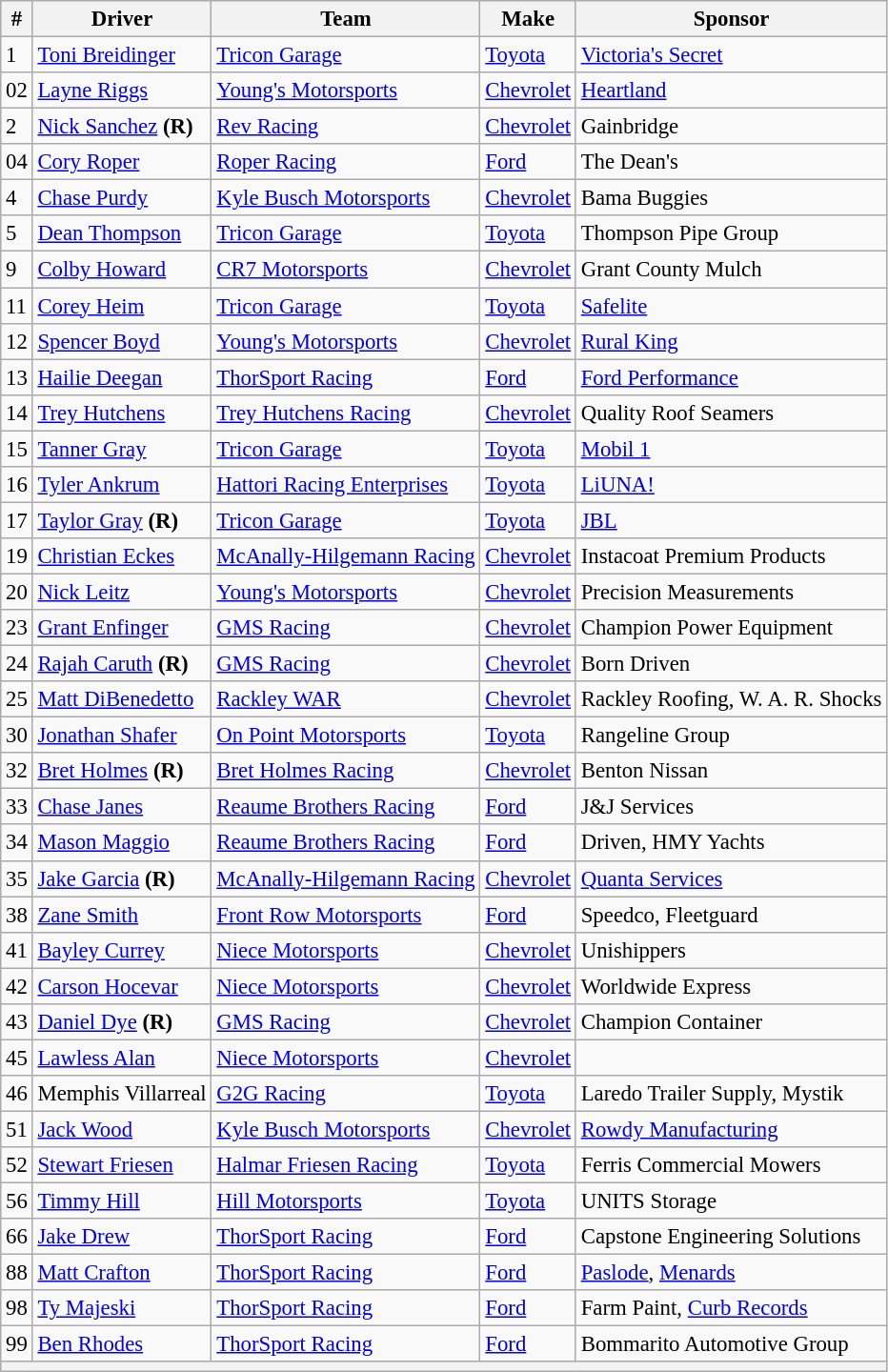<table class="wikitable" style="font-size: 95%;">
<tr>
<th>#</th>
<th>Driver</th>
<th>Team</th>
<th>Make</th>
<th>Sponsor</th>
</tr>
<tr>
<td>1</td>
<td><a href='#'>Toni Breidinger</a></td>
<td><a href='#'>Tricon Garage</a></td>
<td><a href='#'>Toyota</a></td>
<td><a href='#'>Victoria's Secret</a></td>
</tr>
<tr>
<td>02</td>
<td><a href='#'>Layne Riggs</a></td>
<td><a href='#'>Young's Motorsports</a></td>
<td><a href='#'>Chevrolet</a></td>
<td><a href='#'>Heartland</a></td>
</tr>
<tr>
<td>2</td>
<td><a href='#'>Nick Sanchez</a> <strong>(R)</strong></td>
<td><a href='#'>Rev Racing</a></td>
<td><a href='#'>Chevrolet</a></td>
<td>Gainbridge</td>
</tr>
<tr>
<td>04</td>
<td><a href='#'>Cory Roper</a></td>
<td><a href='#'>Roper Racing</a></td>
<td><a href='#'>Ford</a></td>
<td>The Dean's</td>
</tr>
<tr>
<td>4</td>
<td><a href='#'>Chase Purdy</a></td>
<td><a href='#'>Kyle Busch Motorsports</a></td>
<td><a href='#'>Chevrolet</a></td>
<td>Bama Buggies</td>
</tr>
<tr>
<td>5</td>
<td><a href='#'>Dean Thompson</a></td>
<td><a href='#'>Tricon Garage</a></td>
<td><a href='#'>Toyota</a></td>
<td>Thompson Pipe Group</td>
</tr>
<tr>
<td>9</td>
<td><a href='#'>Colby Howard</a></td>
<td><a href='#'>CR7 Motorsports</a></td>
<td><a href='#'>Chevrolet</a></td>
<td>Grant County Mulch</td>
</tr>
<tr>
<td>11</td>
<td><a href='#'>Corey Heim</a></td>
<td><a href='#'>Tricon Garage</a></td>
<td><a href='#'>Toyota</a></td>
<td><a href='#'>Safelite</a></td>
</tr>
<tr>
<td>12</td>
<td><a href='#'>Spencer Boyd</a></td>
<td><a href='#'>Young's Motorsports</a></td>
<td><a href='#'>Chevrolet</a></td>
<td><a href='#'>Rural King</a></td>
</tr>
<tr>
<td>13</td>
<td><a href='#'>Hailie Deegan</a></td>
<td><a href='#'>ThorSport Racing</a></td>
<td><a href='#'>Ford</a></td>
<td><a href='#'>Ford Performance</a></td>
</tr>
<tr>
<td>14</td>
<td><a href='#'>Trey Hutchens</a></td>
<td><a href='#'>Trey Hutchens Racing</a></td>
<td><a href='#'>Chevrolet</a></td>
<td>Quality Roof Seamers</td>
</tr>
<tr>
<td>15</td>
<td><a href='#'>Tanner Gray</a></td>
<td><a href='#'>Tricon Garage</a></td>
<td><a href='#'>Toyota</a></td>
<td><a href='#'>Mobil 1</a></td>
</tr>
<tr>
<td>16</td>
<td><a href='#'>Tyler Ankrum</a></td>
<td><a href='#'>Hattori Racing Enterprises</a></td>
<td><a href='#'>Toyota</a></td>
<td><a href='#'>LiUNA!</a></td>
</tr>
<tr>
<td>17</td>
<td><a href='#'>Taylor Gray</a> <strong>(R)</strong></td>
<td><a href='#'>Tricon Garage</a></td>
<td><a href='#'>Toyota</a></td>
<td><a href='#'>JBL</a></td>
</tr>
<tr>
<td>19</td>
<td><a href='#'>Christian Eckes</a></td>
<td nowrap><a href='#'>McAnally-Hilgemann Racing</a></td>
<td><a href='#'>Chevrolet</a></td>
<td nowrap>Instacoat Premium Products</td>
</tr>
<tr>
<td>20</td>
<td><a href='#'>Nick Leitz</a></td>
<td><a href='#'>Young's Motorsports</a></td>
<td><a href='#'>Chevrolet</a></td>
<td>Precision Measurements</td>
</tr>
<tr>
<td>23</td>
<td><a href='#'>Grant Enfinger</a></td>
<td><a href='#'>GMS Racing</a></td>
<td><a href='#'>Chevrolet</a></td>
<td>Champion Power Equipment</td>
</tr>
<tr>
<td>24</td>
<td><a href='#'>Rajah Caruth</a> <strong>(R)</strong></td>
<td><a href='#'>GMS Racing</a></td>
<td><a href='#'>Chevrolet</a></td>
<td>Born Driven</td>
</tr>
<tr>
<td>25</td>
<td><a href='#'>Matt DiBenedetto</a></td>
<td><a href='#'>Rackley WAR</a></td>
<td><a href='#'>Chevrolet</a></td>
<td nowrap>Rackley Roofing, W. A. R. Shocks</td>
</tr>
<tr>
<td>30</td>
<td><a href='#'>Jonathan Shafer</a></td>
<td><a href='#'>On Point Motorsports</a></td>
<td><a href='#'>Toyota</a></td>
<td>Rangeline Group</td>
</tr>
<tr>
<td>32</td>
<td><a href='#'>Bret Holmes</a> <strong>(R)</strong></td>
<td><a href='#'>Bret Holmes Racing</a></td>
<td><a href='#'>Chevrolet</a></td>
<td>Benton Nissan</td>
</tr>
<tr>
<td>33</td>
<td><a href='#'>Chase Janes</a></td>
<td><a href='#'>Reaume Brothers Racing</a></td>
<td><a href='#'>Ford</a></td>
<td>J&J Services</td>
</tr>
<tr>
<td>34</td>
<td><a href='#'>Mason Maggio</a></td>
<td><a href='#'>Reaume Brothers Racing</a></td>
<td><a href='#'>Ford</a></td>
<td>Driven, HMY Yachts</td>
</tr>
<tr>
<td>35</td>
<td><a href='#'>Jake Garcia</a> <strong>(R)</strong></td>
<td><a href='#'>McAnally-Hilgemann Racing</a></td>
<td><a href='#'>Chevrolet</a></td>
<td><a href='#'>Quanta Services</a></td>
</tr>
<tr>
<td>38</td>
<td><a href='#'>Zane Smith</a></td>
<td><a href='#'>Front Row Motorsports</a></td>
<td><a href='#'>Ford</a></td>
<td>Speedco, Fleetguard</td>
</tr>
<tr>
<td>41</td>
<td><a href='#'>Bayley Currey</a></td>
<td nowrap=""><a href='#'>Niece Motorsports</a></td>
<td><a href='#'>Chevrolet</a></td>
<td>Unishippers</td>
</tr>
<tr>
<td>42</td>
<td><a href='#'>Carson Hocevar</a></td>
<td nowrap=""><a href='#'>Niece Motorsports</a></td>
<td><a href='#'>Chevrolet</a></td>
<td>Worldwide Express</td>
</tr>
<tr>
<td>43</td>
<td><a href='#'>Daniel Dye</a> <strong>(R)</strong></td>
<td><a href='#'>GMS Racing</a></td>
<td><a href='#'>Chevrolet</a></td>
<td>Champion Container</td>
</tr>
<tr>
<td>45</td>
<td><a href='#'>Lawless Alan</a></td>
<td><a href='#'>Niece Motorsports</a></td>
<td><a href='#'>Chevrolet</a></td>
<td></td>
</tr>
<tr>
<td>46</td>
<td nowrap>Memphis Villarreal</td>
<td><a href='#'>G2G Racing</a></td>
<td><a href='#'>Toyota</a></td>
<td>Laredo Trailer Supply, Mystik</td>
</tr>
<tr>
<td>51</td>
<td><a href='#'>Jack Wood</a></td>
<td><a href='#'>Kyle Busch Motorsports</a></td>
<td><a href='#'>Chevrolet</a></td>
<td><a href='#'>Rowdy Manufacturing</a></td>
</tr>
<tr>
<td>52</td>
<td><a href='#'>Stewart Friesen</a></td>
<td><a href='#'>Halmar Friesen Racing</a></td>
<td><a href='#'>Toyota</a></td>
<td>Ferris Commercial Mowers</td>
</tr>
<tr>
<td>56</td>
<td><a href='#'>Timmy Hill</a></td>
<td><a href='#'>Hill Motorsports</a></td>
<td><a href='#'>Toyota</a></td>
<td>UNITS Storage</td>
</tr>
<tr>
<td>66</td>
<td><a href='#'>Jake Drew</a></td>
<td><a href='#'>ThorSport Racing</a></td>
<td><a href='#'>Ford</a></td>
<td>Capstone Engineering Solutions</td>
</tr>
<tr>
<td>88</td>
<td><a href='#'>Matt Crafton</a></td>
<td><a href='#'>ThorSport Racing</a></td>
<td><a href='#'>Ford</a></td>
<td><a href='#'>Paslode</a>, <a href='#'>Menards</a></td>
</tr>
<tr>
<td>98</td>
<td><a href='#'>Ty Majeski</a></td>
<td><a href='#'>ThorSport Racing</a></td>
<td><a href='#'>Ford</a></td>
<td>Farm Paint, <a href='#'>Curb Records</a></td>
</tr>
<tr>
<td>99</td>
<td><a href='#'>Ben Rhodes</a></td>
<td><a href='#'>ThorSport Racing</a></td>
<td><a href='#'>Ford</a></td>
<td>Bommarito Automotive Group</td>
</tr>
<tr>
<th colspan="5"></th>
</tr>
</table>
